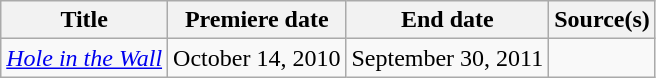<table class="wikitable sortable">
<tr>
<th>Title</th>
<th>Premiere date</th>
<th>End date</th>
<th>Source(s)</th>
</tr>
<tr>
<td><em><a href='#'>Hole in the Wall</a></em></td>
<td>October 14, 2010</td>
<td>September 30, 2011</td>
<td></td>
</tr>
</table>
